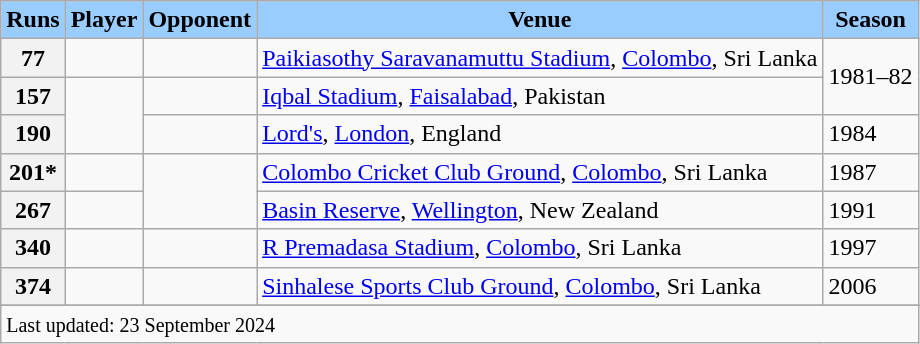<table class="wikitable plainrowheaders sortable">
<tr>
<th scope=col style="background:#9cf;">Runs</th>
<th scope=col style="background:#9cf;">Player</th>
<th scope=col style="background:#9cf;">Opponent</th>
<th scope=col style="background:#9cf;">Venue</th>
<th scope=col style="background:#9cf;">Season</th>
</tr>
<tr>
<th>77</th>
<td></td>
<td></td>
<td><a href='#'>Paikiasothy Saravanamuttu Stadium</a>, <a href='#'>Colombo</a>, Sri Lanka</td>
<td rowspan=2>1981–82</td>
</tr>
<tr>
<th>157</th>
<td rowspan=2></td>
<td></td>
<td><a href='#'>Iqbal Stadium</a>, <a href='#'>Faisalabad</a>, Pakistan</td>
</tr>
<tr>
<th>190</th>
<td></td>
<td><a href='#'>Lord's</a>, <a href='#'>London</a>, England</td>
<td>1984</td>
</tr>
<tr>
<th>201*</th>
<td></td>
<td rowspan=2></td>
<td><a href='#'>Colombo Cricket Club Ground</a>, <a href='#'>Colombo</a>, Sri Lanka</td>
<td>1987</td>
</tr>
<tr>
<th>267</th>
<td></td>
<td><a href='#'>Basin Reserve</a>, <a href='#'>Wellington</a>, New Zealand</td>
<td>1991</td>
</tr>
<tr>
<th>340</th>
<td></td>
<td></td>
<td><a href='#'>R Premadasa Stadium</a>, <a href='#'>Colombo</a>, Sri Lanka</td>
<td>1997</td>
</tr>
<tr>
<th>374</th>
<td></td>
<td></td>
<td><a href='#'>Sinhalese Sports Club Ground</a>, <a href='#'>Colombo</a>, Sri Lanka</td>
<td>2006</td>
</tr>
<tr>
</tr>
<tr class=sortbottom>
<td colspan=5><small>Last updated: 23 September 2024</small></td>
</tr>
</table>
